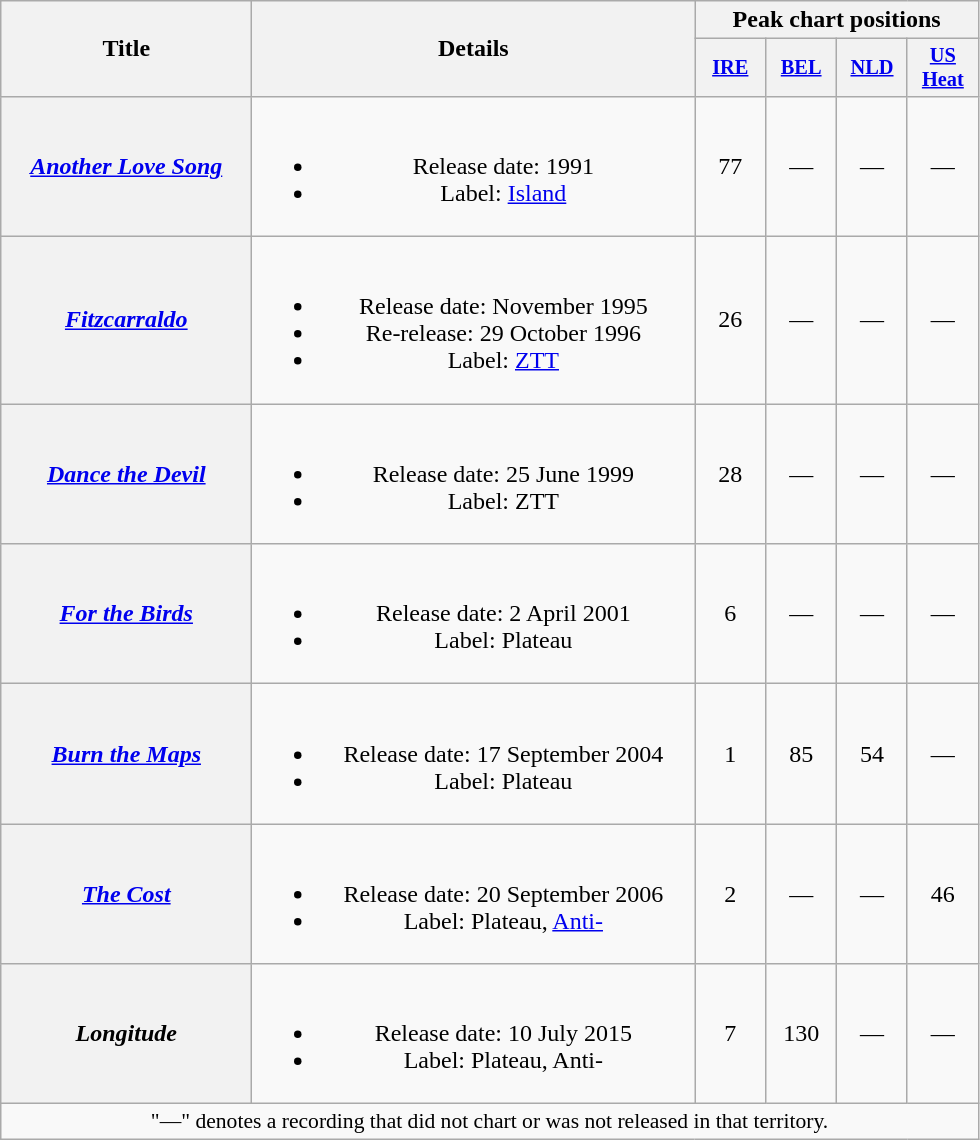<table class="wikitable plainrowheaders" style="text-align:center;">
<tr>
<th rowspan="2" style="width:10em;">Title</th>
<th rowspan="2" style="width:18em;">Details</th>
<th scope="col" colspan="4">Peak chart positions</th>
</tr>
<tr>
<th scope="col" style="width:3em;font-size:85%;"><a href='#'>IRE</a><br></th>
<th scope="col" style="width:3em;font-size:85%;"><a href='#'>BEL</a><br></th>
<th scope="col" style="width:3em;font-size:85%;"><a href='#'>NLD</a><br></th>
<th style="width:3em;font-size:85%;"><a href='#'>US<br>Heat</a><br></th>
</tr>
<tr>
<th scope="row"><em><a href='#'>Another Love Song</a></em></th>
<td><br><ul><li>Release date: 1991</li><li>Label: <a href='#'>Island</a></li></ul></td>
<td>77</td>
<td>—</td>
<td>—</td>
<td>—</td>
</tr>
<tr>
<th scope="row"><em><a href='#'>Fitzcarraldo</a></em></th>
<td><br><ul><li>Release date: November 1995</li><li>Re-release: 29 October 1996</li><li>Label: <a href='#'>ZTT</a></li></ul></td>
<td>26</td>
<td>—</td>
<td>—</td>
<td>—</td>
</tr>
<tr>
<th scope="row"><em><a href='#'>Dance the Devil</a></em></th>
<td><br><ul><li>Release date: 25 June 1999</li><li>Label: ZTT</li></ul></td>
<td>28</td>
<td>—</td>
<td>—</td>
<td>—</td>
</tr>
<tr>
<th scope="row"><em><a href='#'>For the Birds</a></em></th>
<td><br><ul><li>Release date: 2 April 2001</li><li>Label: Plateau</li></ul></td>
<td>6</td>
<td>—</td>
<td>—</td>
<td>—</td>
</tr>
<tr>
<th scope="row"><em><a href='#'>Burn the Maps</a></em></th>
<td><br><ul><li>Release date: 17 September 2004</li><li>Label: Plateau</li></ul></td>
<td>1</td>
<td>85</td>
<td>54</td>
<td>—</td>
</tr>
<tr>
<th scope="row"><em><a href='#'>The Cost</a></em></th>
<td><br><ul><li>Release date: 20 September 2006</li><li>Label: Plateau, <a href='#'>Anti-</a></li></ul></td>
<td>2</td>
<td>—</td>
<td>—</td>
<td>46</td>
</tr>
<tr>
<th scope="row"><em>Longitude</em></th>
<td><br><ul><li>Release date: 10 July 2015</li><li>Label: Plateau, Anti-</li></ul></td>
<td>7</td>
<td>130</td>
<td>—</td>
<td>—</td>
</tr>
<tr>
<td colspan="18" style="font-size:90%">"—" denotes a recording that did not chart or was not released in that territory.</td>
</tr>
</table>
